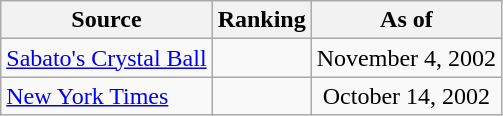<table class="wikitable" style="text-align:center">
<tr>
<th>Source</th>
<th>Ranking</th>
<th>As of</th>
</tr>
<tr>
<td align=left><a href='#'>Sabato's Crystal Ball</a></td>
<td></td>
<td>November 4, 2002</td>
</tr>
<tr>
<td align=left><a href='#'>New York Times</a></td>
<td></td>
<td>October 14, 2002</td>
</tr>
</table>
